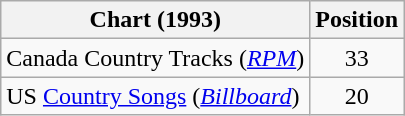<table class="wikitable sortable">
<tr>
<th scope="col">Chart (1993)</th>
<th scope="col">Position</th>
</tr>
<tr>
<td>Canada Country Tracks (<em><a href='#'>RPM</a></em>)</td>
<td align="center">33</td>
</tr>
<tr>
<td>US <a href='#'>Country Songs</a> (<em><a href='#'>Billboard</a></em>)</td>
<td align="center">20</td>
</tr>
</table>
